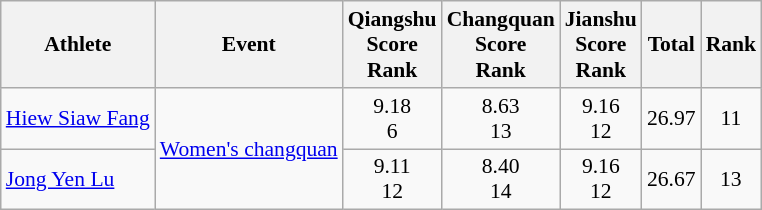<table class="wikitable" style="text-align:center; font-size:90%">
<tr>
<th>Athlete</th>
<th>Event</th>
<th>Qiangshu<br>Score<br>Rank</th>
<th>Changquan<br>Score<br>Rank</th>
<th>Jianshu<br>Score<br>Rank</th>
<th>Total</th>
<th>Rank</th>
</tr>
<tr>
<td align=left><a href='#'>Hiew Siaw Fang</a></td>
<td align=left rowspan=2><a href='#'>Women's changquan</a></td>
<td>9.18<br>6</td>
<td>8.63<br>13</td>
<td>9.16<br>12</td>
<td>26.97</td>
<td>11</td>
</tr>
<tr>
<td align=left><a href='#'>Jong Yen Lu</a></td>
<td>9.11<br>12</td>
<td>8.40<br>14</td>
<td>9.16<br>12</td>
<td>26.67</td>
<td>13</td>
</tr>
</table>
